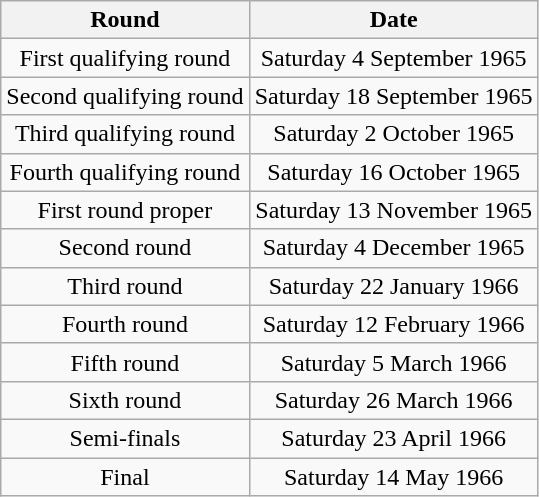<table class="wikitable" style="text-align: center">
<tr>
<th>Round</th>
<th>Date</th>
</tr>
<tr>
<td>First qualifying round</td>
<td>Saturday 4 September 1965</td>
</tr>
<tr>
<td>Second qualifying round</td>
<td>Saturday 18 September 1965</td>
</tr>
<tr>
<td>Third qualifying round</td>
<td>Saturday 2 October 1965</td>
</tr>
<tr>
<td>Fourth qualifying round</td>
<td>Saturday 16 October 1965</td>
</tr>
<tr>
<td>First round proper</td>
<td>Saturday 13 November 1965</td>
</tr>
<tr>
<td>Second round</td>
<td>Saturday 4 December 1965</td>
</tr>
<tr>
<td>Third round</td>
<td>Saturday 22 January 1966</td>
</tr>
<tr>
<td>Fourth round</td>
<td>Saturday 12 February 1966</td>
</tr>
<tr>
<td>Fifth round</td>
<td>Saturday 5 March 1966</td>
</tr>
<tr>
<td>Sixth round</td>
<td>Saturday 26 March 1966</td>
</tr>
<tr>
<td>Semi-finals</td>
<td>Saturday 23 April 1966</td>
</tr>
<tr>
<td>Final</td>
<td>Saturday 14 May 1966</td>
</tr>
</table>
